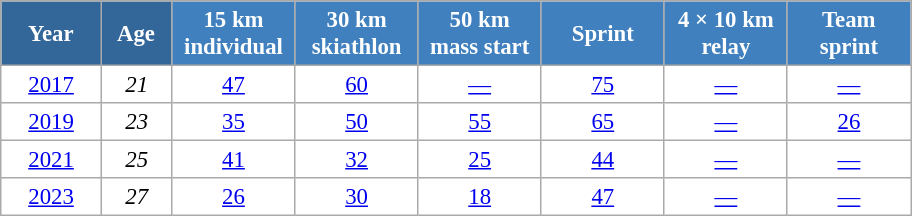<table class="wikitable" style="font-size:95%; text-align:center; border:grey solid 1px; border-collapse:collapse; background:#ffffff;">
<tr>
<th style="background-color:#369; color:white; width:60px;"> Year </th>
<th style="background-color:#369; color:white; width:40px;"> Age </th>
<th style="background-color:#4180be; color:white; width:75px;"> 15 km <br> individual </th>
<th style="background-color:#4180be; color:white; width:75px;"> 30 km <br> skiathlon </th>
<th style="background-color:#4180be; color:white; width:75px;"> 50 km <br> mass start </th>
<th style="background-color:#4180be; color:white; width:75px;"> Sprint </th>
<th style="background-color:#4180be; color:white; width:75px;"> 4 × 10 km <br> relay </th>
<th style="background-color:#4180be; color:white; width:75px;"> Team <br> sprint </th>
</tr>
<tr>
<td><a href='#'>2017</a></td>
<td><em>21</em></td>
<td><a href='#'>47</a></td>
<td><a href='#'>60</a></td>
<td><a href='#'>—</a></td>
<td><a href='#'>75</a></td>
<td><a href='#'>—</a></td>
<td><a href='#'>—</a></td>
</tr>
<tr>
<td><a href='#'>2019</a></td>
<td><em>23</em></td>
<td><a href='#'>35</a></td>
<td><a href='#'>50</a></td>
<td><a href='#'>55</a></td>
<td><a href='#'>65</a></td>
<td><a href='#'>—</a></td>
<td><a href='#'>26</a></td>
</tr>
<tr>
<td><a href='#'>2021</a></td>
<td><em>25</em></td>
<td><a href='#'>41</a></td>
<td><a href='#'>32</a></td>
<td><a href='#'>25</a></td>
<td><a href='#'>44</a></td>
<td><a href='#'>—</a></td>
<td><a href='#'>—</a></td>
</tr>
<tr>
<td><a href='#'>2023</a></td>
<td><em>27</em></td>
<td><a href='#'>26</a></td>
<td><a href='#'>30</a></td>
<td><a href='#'>18</a></td>
<td><a href='#'>47</a></td>
<td><a href='#'>—</a></td>
<td><a href='#'>—</a></td>
</tr>
</table>
